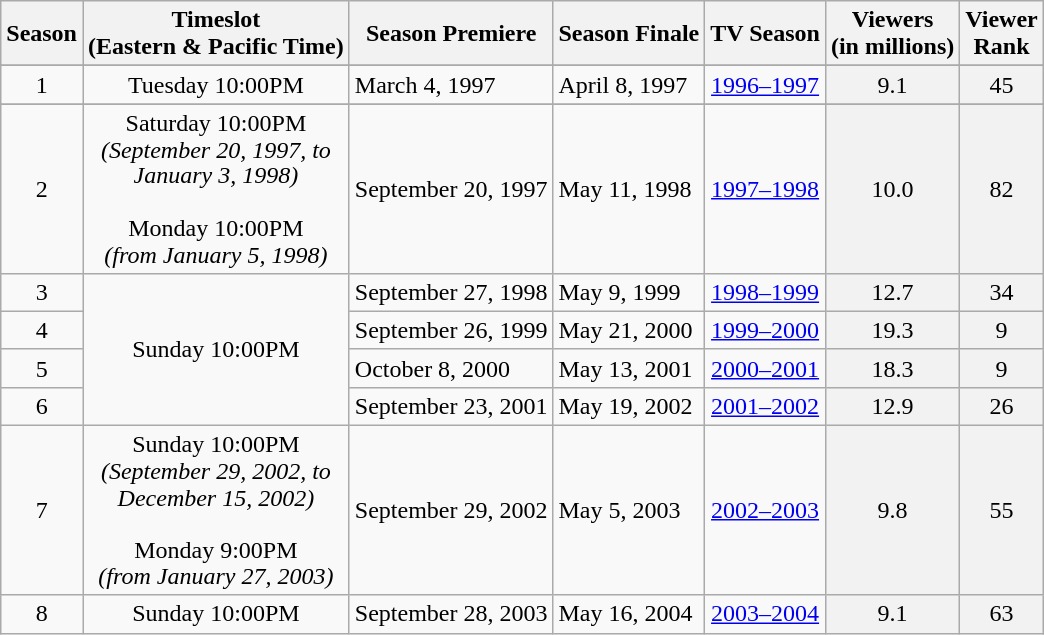<table class="wikitable">
<tr>
<th>Season</th>
<th>Timeslot<br>(Eastern & Pacific Time)</th>
<th>Season Premiere</th>
<th>Season Finale</th>
<th>TV Season</th>
<th>Viewers<br>(in millions)</th>
<th>Viewer<br>Rank</th>
</tr>
<tr>
</tr>
<tr style="background-color:#F9F9F9">
<th style="background:#F9F9F9;text-align:center;font-weight:normal">1</th>
<th style="background:#F9F9F9;text-align:center;font-weight:normal">Tuesday 10:00PM</th>
<td>March 4, 1997</td>
<td>April 8, 1997</td>
<th style="background:#F9F9F9;font-weight:normal;text-align:center"><a href='#'>1996–1997</a></th>
<th style="font-weight:normal;text-align:center">9.1</th>
<th style="font-weight:normal;text-align:center">45</th>
</tr>
<tr>
</tr>
<tr style="background-color:#F9F9F9">
<th style="background:#F9F9F9;text-align:center;font-weight:normal">2</th>
<th style="background:#F9F9F9;font-weight:normal;text-align:center;line-height:110%">Saturday 10:00PM<br><em>(September 20, 1997, to<br>January 3, 1998)</em><br><br>Monday 10:00PM<em><br>(from January 5, 1998)</em></th>
<td>September 20, 1997</td>
<td>May 11, 1998</td>
<th style="background:#F9F9F9;font-weight:normal;text-align:center"><a href='#'>1997–1998</a></th>
<th style="font-weight:normal;text-align:center">10.0</th>
<th style="font-weight:normal;text-align:center">82</th>
</tr>
<tr style="background-color:#F9F9F9">
<th style="background:#F9F9F9;text-align:center;font-weight:normal">3</th>
<th rowspan="4" style="background:#F9F9F9;text-align:center;font-weight:normal">Sunday 10:00PM</th>
<td>September 27, 1998</td>
<td>May 9, 1999</td>
<th style="background:#F9F9F9;font-weight:normal;text-align:center"><a href='#'>1998–1999</a></th>
<th style="font-weight:normal;text-align:center">12.7</th>
<th style="font-weight:normal;text-align:center">34</th>
</tr>
<tr style="background-color:#F9F9F9">
<th style="background:#F9F9F9;text-align:center;font-weight:normal">4</th>
<td>September 26, 1999</td>
<td>May 21, 2000</td>
<th style="background:#F9F9F9;font-weight:normal;text-align:center"><a href='#'>1999–2000</a></th>
<th style="font-weight:normal;text-align:center">19.3</th>
<th style="font-weight:normal;text-align:center">9</th>
</tr>
<tr style="background-color:#F9F9F9">
<th style="background:#F9F9F9;text-align:center;font-weight:normal">5</th>
<td>October 8, 2000</td>
<td>May 13, 2001</td>
<th style="background:#F9F9F9;font-weight:normal;text-align:center"><a href='#'>2000–2001</a></th>
<th style="font-weight:normal;text-align:center">18.3</th>
<th style="font-weight:normal;text-align:center">9</th>
</tr>
<tr style="background-color:#F9F9F9">
<th style="background:#F9F9F9;text-align:center;font-weight:normal">6</th>
<td>September 23, 2001</td>
<td>May 19, 2002</td>
<th style="background:#F9F9F9;font-weight:normal;text-align:center"><a href='#'>2001–2002</a></th>
<th style="font-weight:normal;text-align:center">12.9</th>
<th style="font-weight:normal;text-align:center">26</th>
</tr>
<tr style="background-color:#F9F9F9">
<th style="background:#F9F9F9;text-align:center;font-weight:normal">7</th>
<th style="background:#F9F9F9;font-weight:normal;text-align:center;line-height:110%">Sunday 10:00PM<br><em>(September 29, 2002, to<br>December 15, 2002)</em><br><br>Monday 9:00PM<em><br>(from January 27, 2003)</em></th>
<td>September 29, 2002</td>
<td>May 5, 2003</td>
<th style="background:#F9F9F9;font-weight:normal;text-align:center"><a href='#'>2002–2003</a></th>
<th style="font-weight:normal;text-align:center">9.8</th>
<th style="font-weight:normal;text-align:center">55</th>
</tr>
<tr style="background-color:#F9F9F9">
<th style="background:#F9F9F9;text-align:center;font-weight:normal">8</th>
<th style="background:#F9F9F9;font-weight:normal;text-align:center">Sunday 10:00PM</th>
<td>September 28, 2003</td>
<td>May 16, 2004</td>
<th style="background:#F9F9F9;font-weight:normal;text-align:center"><a href='#'>2003–2004</a></th>
<th style="font-weight:normal;text-align:center">9.1</th>
<th style="font-weight:normal;text-align:center">63</th>
</tr>
</table>
